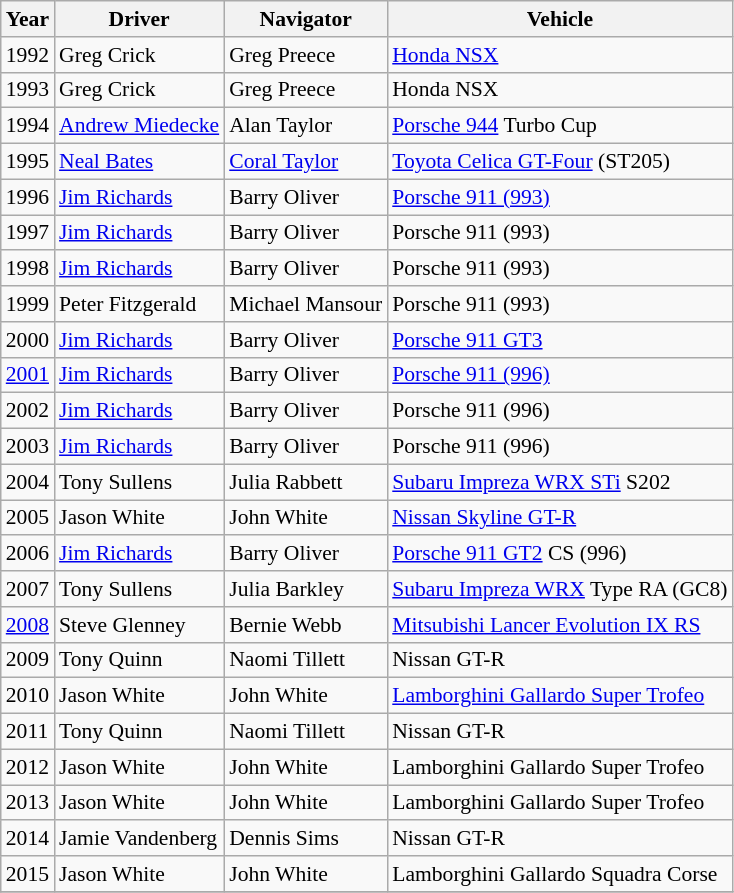<table class="wikitable sortable" style="font-size: 90%;">
<tr>
<th scope="col">Year</th>
<th scope="col">Driver</th>
<th scope="col">Navigator</th>
<th scope="col">Vehicle</th>
</tr>
<tr>
<td>1992</td>
<td>Greg Crick</td>
<td>Greg Preece</td>
<td><a href='#'>Honda NSX</a></td>
</tr>
<tr>
<td>1993</td>
<td>Greg Crick</td>
<td>Greg Preece</td>
<td>Honda NSX</td>
</tr>
<tr>
<td>1994</td>
<td><a href='#'>Andrew Miedecke</a></td>
<td>Alan Taylor</td>
<td><a href='#'>Porsche 944</a>  Turbo Cup</td>
</tr>
<tr>
<td>1995</td>
<td><a href='#'>Neal Bates</a></td>
<td><a href='#'>Coral Taylor</a></td>
<td><a href='#'>Toyota Celica GT-Four</a> (ST205)</td>
</tr>
<tr>
<td>1996</td>
<td><a href='#'>Jim Richards</a></td>
<td>Barry Oliver</td>
<td><a href='#'>Porsche 911 (993)</a></td>
</tr>
<tr>
<td>1997</td>
<td><a href='#'>Jim Richards</a></td>
<td>Barry Oliver</td>
<td>Porsche 911 (993)</td>
</tr>
<tr>
<td>1998</td>
<td><a href='#'>Jim Richards</a></td>
<td>Barry Oliver</td>
<td>Porsche 911 (993)</td>
</tr>
<tr>
<td>1999</td>
<td>Peter Fitzgerald</td>
<td>Michael Mansour</td>
<td>Porsche 911 (993)</td>
</tr>
<tr>
<td>2000</td>
<td><a href='#'>Jim Richards</a></td>
<td>Barry Oliver</td>
<td><a href='#'>Porsche 911 GT3</a></td>
</tr>
<tr>
<td><a href='#'>2001</a></td>
<td><a href='#'>Jim Richards</a></td>
<td>Barry Oliver</td>
<td><a href='#'>Porsche 911 (996)</a></td>
</tr>
<tr>
<td>2002</td>
<td><a href='#'>Jim Richards</a></td>
<td>Barry Oliver</td>
<td>Porsche 911 (996)</td>
</tr>
<tr>
<td>2003</td>
<td><a href='#'>Jim Richards</a></td>
<td>Barry Oliver</td>
<td>Porsche 911 (996)</td>
</tr>
<tr>
<td>2004</td>
<td>Tony Sullens</td>
<td>Julia Rabbett</td>
<td><a href='#'>Subaru Impreza WRX STi</a> S202</td>
</tr>
<tr>
<td>2005</td>
<td>Jason White</td>
<td>John White</td>
<td><a href='#'>Nissan Skyline GT-R</a></td>
</tr>
<tr>
<td>2006</td>
<td><a href='#'>Jim Richards</a></td>
<td>Barry Oliver</td>
<td><a href='#'>Porsche 911 GT2</a> CS (996)</td>
</tr>
<tr>
<td>2007</td>
<td>Tony Sullens</td>
<td>Julia Barkley</td>
<td><a href='#'>Subaru Impreza WRX</a> Type RA (GC8)</td>
</tr>
<tr>
<td><a href='#'>2008</a></td>
<td>Steve Glenney</td>
<td>Bernie Webb</td>
<td><a href='#'>Mitsubishi Lancer Evolution IX RS</a></td>
</tr>
<tr>
<td>2009</td>
<td>Tony Quinn</td>
<td>Naomi Tillett</td>
<td>Nissan GT-R</td>
</tr>
<tr>
<td>2010</td>
<td>Jason White</td>
<td>John White</td>
<td><a href='#'>Lamborghini Gallardo Super Trofeo</a></td>
</tr>
<tr>
<td>2011</td>
<td>Tony Quinn</td>
<td>Naomi Tillett</td>
<td>Nissan GT-R</td>
</tr>
<tr>
<td>2012</td>
<td>Jason White</td>
<td>John White</td>
<td>Lamborghini Gallardo Super Trofeo</td>
</tr>
<tr>
<td>2013</td>
<td>Jason White</td>
<td>John White</td>
<td>Lamborghini Gallardo Super Trofeo</td>
</tr>
<tr>
<td>2014</td>
<td>Jamie Vandenberg</td>
<td>Dennis Sims</td>
<td>Nissan GT-R</td>
</tr>
<tr>
<td>2015</td>
<td>Jason White</td>
<td>John White</td>
<td>Lamborghini Gallardo Squadra Corse</td>
</tr>
<tr>
</tr>
</table>
